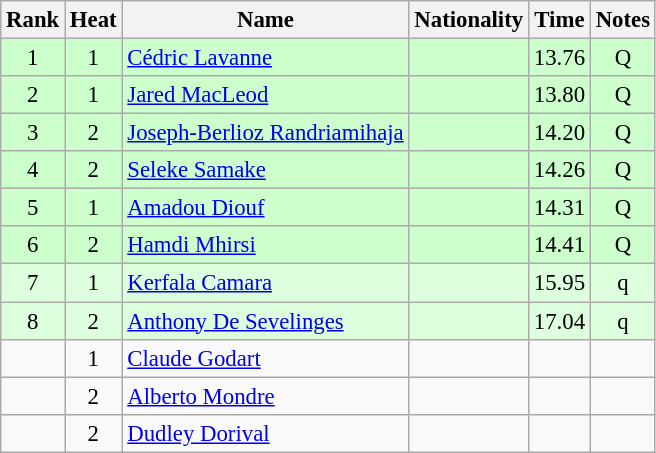<table class="wikitable sortable" style="text-align:center; font-size:95%">
<tr>
<th>Rank</th>
<th>Heat</th>
<th>Name</th>
<th>Nationality</th>
<th>Time</th>
<th>Notes</th>
</tr>
<tr bgcolor=ccffcc>
<td>1</td>
<td>1</td>
<td align=left><a href='#'>Cédric Lavanne</a></td>
<td align=left></td>
<td>13.76</td>
<td>Q</td>
</tr>
<tr bgcolor=ccffcc>
<td>2</td>
<td>1</td>
<td align=left><a href='#'>Jared MacLeod</a></td>
<td align=left></td>
<td>13.80</td>
<td>Q</td>
</tr>
<tr bgcolor=ccffcc>
<td>3</td>
<td>2</td>
<td align=left><a href='#'>Joseph-Berlioz Randriamihaja</a></td>
<td align=left></td>
<td>14.20</td>
<td>Q</td>
</tr>
<tr bgcolor=ccffcc>
<td>4</td>
<td>2</td>
<td align=left><a href='#'>Seleke Samake</a></td>
<td align=left></td>
<td>14.26</td>
<td>Q</td>
</tr>
<tr bgcolor=ccffcc>
<td>5</td>
<td>1</td>
<td align=left><a href='#'>Amadou Diouf</a></td>
<td align=left></td>
<td>14.31</td>
<td>Q</td>
</tr>
<tr bgcolor=ccffcc>
<td>6</td>
<td>2</td>
<td align=left><a href='#'>Hamdi Mhirsi</a></td>
<td align=left></td>
<td>14.41</td>
<td>Q</td>
</tr>
<tr bgcolor=ddffdd>
<td>7</td>
<td>1</td>
<td align=left><a href='#'>Kerfala Camara</a></td>
<td align=left></td>
<td>15.95</td>
<td>q</td>
</tr>
<tr bgcolor=ddffdd>
<td>8</td>
<td>2</td>
<td align=left><a href='#'>Anthony De Sevelinges</a></td>
<td align=left></td>
<td>17.04</td>
<td>q</td>
</tr>
<tr>
<td></td>
<td>1</td>
<td align=left><a href='#'>Claude Godart</a></td>
<td align=left></td>
<td></td>
<td></td>
</tr>
<tr>
<td></td>
<td>2</td>
<td align=left><a href='#'>Alberto Mondre</a></td>
<td align=left></td>
<td></td>
<td></td>
</tr>
<tr>
<td></td>
<td>2</td>
<td align=left><a href='#'>Dudley Dorival</a></td>
<td align=left></td>
<td></td>
<td></td>
</tr>
</table>
